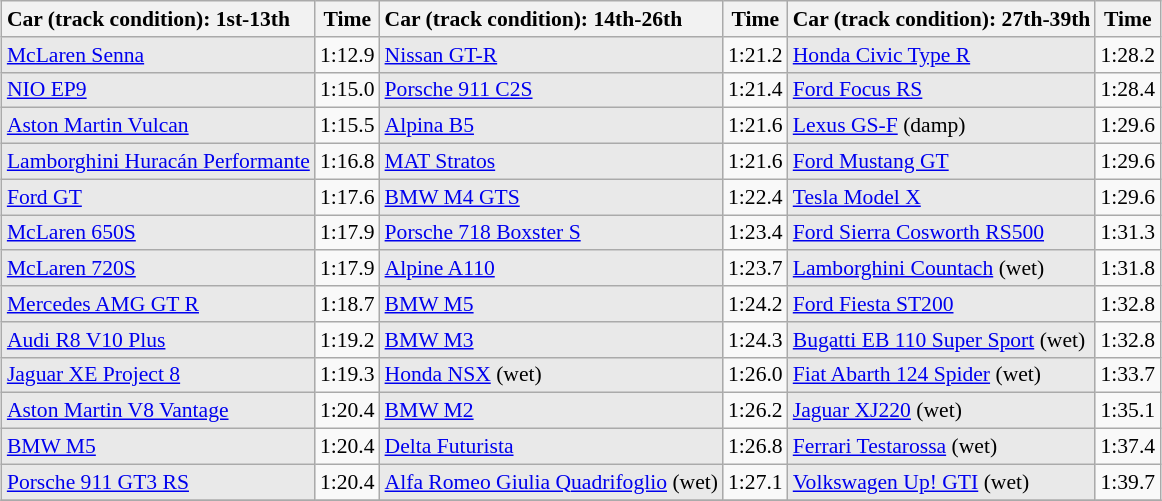<table class="wikitable unsortable" style="text-align:center; margin-left:auto; margin-right:auto; font-size: 90%">
<tr>
<th scope="col" style="text-align:left;">Car (track condition): 1st-13th</th>
<th scope="col">Time</th>
<th scope="col" style="text-align:left;">Car (track condition): 14th-26th</th>
<th scope="col">Time</th>
<th scope="col" style="text-align:left;">Car (track condition): 27th-39th</th>
<th scope="col">Time</th>
</tr>
<tr>
<td scope="row" style="text-align:left; background:#E9E9E9;"><a href='#'>McLaren Senna</a></td>
<td>1:12.9</td>
<td scope="row" style="text-align:left; background:#E9E9E9;"><a href='#'>Nissan GT-R</a></td>
<td>1:21.2</td>
<td scope="row" style="text-align:left; background:#E9E9E9;"><a href='#'>Honda Civic Type R</a></td>
<td>1:28.2</td>
</tr>
<tr>
<td scope="row" style="text-align:left; background:#E9E9E9;"><a href='#'>NIO EP9</a></td>
<td>1:15.0</td>
<td scope="row" style="text-align:left; background:#E9E9E9;"><a href='#'>Porsche 911 C2S</a></td>
<td>1:21.4</td>
<td scope="row" style="text-align:left; background:#E9E9E9;"><a href='#'>Ford Focus RS</a></td>
<td>1:28.4</td>
</tr>
<tr>
<td scope="row" style="text-align:left; background:#E9E9E9;"><a href='#'>Aston Martin Vulcan</a></td>
<td>1:15.5</td>
<td scope="row" style="text-align:left; background:#E9E9E9;"><a href='#'>Alpina B5</a></td>
<td>1:21.6</td>
<td scope="row" style="text-align:left; background:#E9E9E9;"><a href='#'>Lexus GS-F</a> (damp)</td>
<td>1:29.6</td>
</tr>
<tr>
<td scope="row" style="text-align:left; background:#E9E9E9;"><a href='#'>Lamborghini Huracán Performante</a></td>
<td>1:16.8</td>
<td scope="row" style="text-align:left; background:#E9E9E9;"><a href='#'>MAT Stratos</a></td>
<td>1:21.6</td>
<td scope="row" style="text-align:left; background:#E9E9E9;"><a href='#'>Ford Mustang GT</a></td>
<td>1:29.6</td>
</tr>
<tr>
<td scope="row" style="text-align:left; background:#E9E9E9;"><a href='#'>Ford GT</a></td>
<td>1:17.6</td>
<td scope="row" style="text-align:left; background:#E9E9E9;"><a href='#'>BMW M4 GTS</a></td>
<td>1:22.4</td>
<td scope="row" style="text-align:left; background:#E9E9E9;"><a href='#'>Tesla Model X</a></td>
<td>1:29.6</td>
</tr>
<tr>
<td scope="row" style="text-align:left; background:#E9E9E9;"><a href='#'>McLaren 650S</a></td>
<td>1:17.9</td>
<td scope="row" style="text-align:left; background:#E9E9E9;"><a href='#'>Porsche 718 Boxster S</a></td>
<td>1:23.4</td>
<td scope="row" style="text-align:left; background:#E9E9E9;"><a href='#'>Ford Sierra Cosworth RS500</a></td>
<td>1:31.3</td>
</tr>
<tr>
<td scope="row" style="text-align:left; background:#E9E9E9;"><a href='#'>McLaren 720S</a></td>
<td>1:17.9</td>
<td scope="row" style="text-align:left; background:#E9E9E9;"><a href='#'>Alpine A110</a></td>
<td>1:23.7</td>
<td scope="row" style="text-align:left; background:#E9E9E9;"><a href='#'>Lamborghini Countach</a> (wet)</td>
<td>1:31.8</td>
</tr>
<tr>
<td scope="row" style="text-align:left; background:#E9E9E9;"><a href='#'>Mercedes AMG GT R</a></td>
<td>1:18.7</td>
<td scope="row" style="text-align:left; background:#E9E9E9;"><a href='#'>BMW M5</a></td>
<td>1:24.2</td>
<td scope="row" style="text-align:left; background:#E9E9E9;"><a href='#'>Ford Fiesta ST200</a></td>
<td>1:32.8</td>
</tr>
<tr>
<td scope="row" style="text-align:left; background:#E9E9E9;"><a href='#'>Audi R8 V10 Plus</a></td>
<td>1:19.2</td>
<td scope="row" style="text-align:left; background:#E9E9E9;"><a href='#'>BMW M3</a></td>
<td>1:24.3</td>
<td scope="row" style="text-align:left; background:#E9E9E9;"><a href='#'>Bugatti EB 110 Super Sport</a> (wet)</td>
<td>1:32.8</td>
</tr>
<tr>
<td scope="row" style="text-align:left; background:#E9E9E9;"><a href='#'>Jaguar XE Project 8</a></td>
<td>1:19.3</td>
<td scope="row" style="text-align:left; background:#E9E9E9;"><a href='#'>Honda NSX</a> (wet)</td>
<td>1:26.0</td>
<td scope="row" style="text-align:left; background:#E9E9E9;"><a href='#'>Fiat Abarth 124 Spider</a> (wet)</td>
<td>1:33.7</td>
</tr>
<tr>
<td scope="row" style="text-align:left; background:#E9E9E9;"><a href='#'>Aston Martin V8 Vantage</a></td>
<td>1:20.4</td>
<td scope="row" style="text-align:left; background:#E9E9E9;"><a href='#'>BMW M2</a></td>
<td>1:26.2</td>
<td scope="row" style="text-align:left; background:#E9E9E9;"><a href='#'>Jaguar XJ220</a> (wet)</td>
<td>1:35.1</td>
</tr>
<tr>
<td scope="row" style="text-align:left; background:#E9E9E9;"><a href='#'>BMW M5</a></td>
<td>1:20.4</td>
<td scope="row" style="text-align:left; background:#E9E9E9;"><a href='#'>Delta Futurista</a></td>
<td>1:26.8</td>
<td scope="row" style="text-align:left; background:#E9E9E9;"><a href='#'>Ferrari Testarossa</a> (wet)</td>
<td>1:37.4</td>
</tr>
<tr>
<td scope="row" style="text-align:left; background:#E9E9E9;"><a href='#'>Porsche 911 GT3 RS</a></td>
<td>1:20.4</td>
<td scope="row" style="text-align:left; background:#E9E9E9;"><a href='#'>Alfa Romeo Giulia Quadrifoglio</a> (wet)</td>
<td>1:27.1</td>
<td scope="row" style="text-align:left; background:#E9E9E9;"><a href='#'>Volkswagen Up! GTI</a> (wet)</td>
<td>1:39.7</td>
</tr>
<tr>
</tr>
</table>
